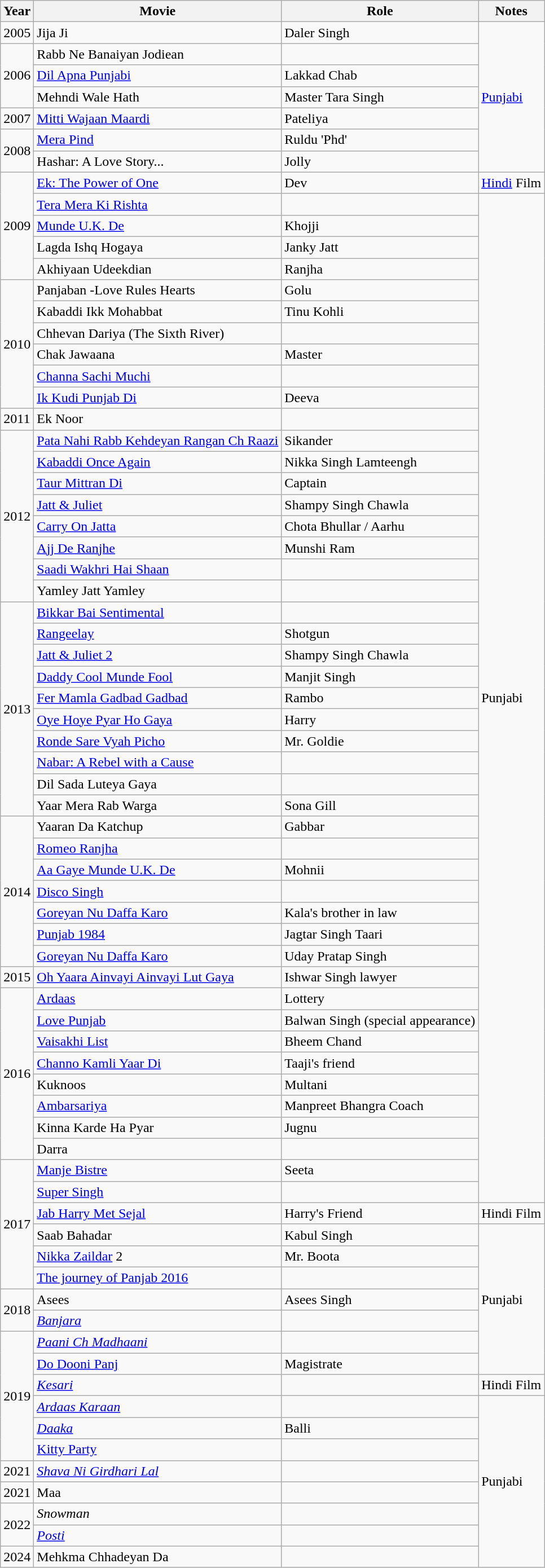<table class="wikitable sortable">
<tr>
<th>Year</th>
<th>Movie</th>
<th>Role</th>
<th>Notes</th>
</tr>
<tr>
<td>2005</td>
<td>Jija Ji</td>
<td>Daler Singh</td>
<td rowspan="7"><a href='#'>Punjabi</a></td>
</tr>
<tr>
<td rowspan="3">2006</td>
<td>Rabb Ne Banaiyan Jodiean</td>
<td></td>
</tr>
<tr>
<td><a href='#'>Dil Apna Punjabi</a></td>
<td>Lakkad Chab</td>
</tr>
<tr>
<td>Mehndi Wale Hath</td>
<td>Master Tara Singh</td>
</tr>
<tr>
<td>2007</td>
<td><a href='#'>Mitti Wajaan Maardi</a></td>
<td>Pateliya</td>
</tr>
<tr>
<td rowspan="2">2008</td>
<td><a href='#'>Mera Pind</a></td>
<td>Ruldu 'Phd'</td>
</tr>
<tr>
<td>Hashar: A Love Story...</td>
<td>Jolly</td>
</tr>
<tr>
<td rowspan="5">2009</td>
<td><a href='#'>Ek: The Power of One</a></td>
<td>Dev</td>
<td><a href='#'>Hindi</a> Film</td>
</tr>
<tr>
<td><a href='#'>Tera Mera Ki Rishta</a></td>
<td></td>
<td rowspan="47">Punjabi</td>
</tr>
<tr>
<td><a href='#'>Munde U.K. De</a></td>
<td>Khojji</td>
</tr>
<tr>
<td>Lagda Ishq Hogaya</td>
<td>Janky Jatt</td>
</tr>
<tr>
<td>Akhiyaan Udeekdian</td>
<td>Ranjha</td>
</tr>
<tr>
<td rowspan="6">2010</td>
<td>Panjaban -Love Rules Hearts</td>
<td>Golu</td>
</tr>
<tr>
<td>Kabaddi Ikk Mohabbat</td>
<td>Tinu Kohli</td>
</tr>
<tr>
<td>Chhevan Dariya (The Sixth River)</td>
<td></td>
</tr>
<tr>
<td>Chak Jawaana</td>
<td>Master</td>
</tr>
<tr>
<td><a href='#'>Channa Sachi Muchi</a></td>
<td></td>
</tr>
<tr>
<td><a href='#'>Ik Kudi Punjab Di</a></td>
<td>Deeva</td>
</tr>
<tr>
<td>2011</td>
<td>Ek Noor</td>
<td></td>
</tr>
<tr>
<td rowspan="8">2012</td>
<td><a href='#'>Pata Nahi Rabb Kehdeyan Rangan Ch Raazi</a></td>
<td>Sikander</td>
</tr>
<tr>
<td><a href='#'>Kabaddi Once Again</a></td>
<td>Nikka Singh Lamteengh</td>
</tr>
<tr>
<td><a href='#'>Taur Mittran Di</a></td>
<td>Captain</td>
</tr>
<tr>
<td><a href='#'>Jatt & Juliet</a></td>
<td>Shampy Singh Chawla</td>
</tr>
<tr>
<td><a href='#'>Carry On Jatta</a></td>
<td>Chota Bhullar / Aarhu</td>
</tr>
<tr>
<td><a href='#'>Ajj De Ranjhe</a></td>
<td>Munshi Ram</td>
</tr>
<tr>
<td><a href='#'>Saadi Wakhri Hai Shaan</a></td>
<td></td>
</tr>
<tr>
<td>Yamley Jatt Yamley</td>
<td></td>
</tr>
<tr>
<td rowspan="10">2013</td>
<td><a href='#'>Bikkar Bai Sentimental</a></td>
<td></td>
</tr>
<tr>
<td><a href='#'>Rangeelay</a></td>
<td>Shotgun</td>
</tr>
<tr>
<td><a href='#'>Jatt & Juliet 2</a></td>
<td>Shampy Singh Chawla</td>
</tr>
<tr>
<td><a href='#'>Daddy Cool Munde Fool</a></td>
<td>Manjit Singh</td>
</tr>
<tr>
<td><a href='#'>Fer Mamla Gadbad Gadbad</a></td>
<td>Rambo</td>
</tr>
<tr>
<td><a href='#'>Oye Hoye Pyar Ho Gaya</a></td>
<td>Harry</td>
</tr>
<tr>
<td><a href='#'>Ronde Sare Vyah Picho</a></td>
<td>Mr. Goldie</td>
</tr>
<tr>
<td><a href='#'>Nabar: A Rebel with a Cause</a></td>
<td></td>
</tr>
<tr>
<td>Dil Sada Luteya Gaya</td>
<td></td>
</tr>
<tr>
<td>Yaar Mera Rab Warga</td>
<td>Sona Gill</td>
</tr>
<tr>
<td rowspan="7">2014</td>
<td>Yaaran Da Katchup</td>
<td>Gabbar</td>
</tr>
<tr>
<td><a href='#'>Romeo Ranjha</a></td>
<td></td>
</tr>
<tr>
<td><a href='#'>Aa Gaye Munde U.K. De</a></td>
<td>Mohnii</td>
</tr>
<tr>
<td><a href='#'>Disco Singh</a></td>
<td></td>
</tr>
<tr>
<td><a href='#'>Goreyan Nu Daffa Karo</a></td>
<td>Kala's brother in law</td>
</tr>
<tr>
<td><a href='#'>Punjab 1984</a></td>
<td>Jagtar Singh Taari</td>
</tr>
<tr>
<td><a href='#'>Goreyan Nu Daffa Karo</a></td>
<td>Uday Pratap Singh</td>
</tr>
<tr>
<td>2015</td>
<td><a href='#'>Oh Yaara Ainvayi Ainvayi Lut Gaya</a></td>
<td>Ishwar Singh lawyer</td>
</tr>
<tr>
<td rowspan="8">2016</td>
<td><a href='#'>Ardaas</a></td>
<td>Lottery</td>
</tr>
<tr>
<td><a href='#'>Love Punjab</a></td>
<td>Balwan Singh (special appearance)</td>
</tr>
<tr>
<td><a href='#'>Vaisakhi List</a></td>
<td>Bheem Chand</td>
</tr>
<tr>
<td><a href='#'>Channo Kamli Yaar Di</a></td>
<td>Taaji's friend</td>
</tr>
<tr>
<td>Kuknoos</td>
<td>Multani</td>
</tr>
<tr>
<td><a href='#'>Ambarsariya</a></td>
<td>Manpreet Bhangra Coach</td>
</tr>
<tr>
<td>Kinna Karde Ha Pyar</td>
<td>Jugnu</td>
</tr>
<tr>
<td>Darra</td>
<td></td>
</tr>
<tr>
<td rowspan="6">2017</td>
<td><a href='#'>Manje Bistre</a></td>
<td>Seeta</td>
</tr>
<tr>
<td><a href='#'>Super Singh</a></td>
<td></td>
</tr>
<tr>
<td><a href='#'>Jab Harry Met Sejal</a></td>
<td>Harry's Friend</td>
<td>Hindi Film</td>
</tr>
<tr>
<td>Saab Bahadar</td>
<td>Kabul Singh</td>
<td rowspan="7">Punjabi</td>
</tr>
<tr>
<td><a href='#'>Nikka Zaildar</a> 2</td>
<td>Mr. Boota</td>
</tr>
<tr>
<td><a href='#'>The journey of Panjab 2016</a></td>
<td></td>
</tr>
<tr>
<td rowspan="2">2018</td>
<td>Asees</td>
<td>Asees Singh</td>
</tr>
<tr>
<td><em><a href='#'>Banjara</a></em></td>
<td></td>
</tr>
<tr>
<td rowspan="6">2019</td>
<td><em><a href='#'>Paani Ch Madhaani</a></em></td>
<td></td>
</tr>
<tr>
<td><a href='#'>Do Dooni Panj</a></td>
<td>Magistrate</td>
</tr>
<tr>
<td><em><a href='#'>Kesari</a></em></td>
<td></td>
<td>Hindi Film</td>
</tr>
<tr>
<td><em><a href='#'>Ardaas Karaan</a></em></td>
<td></td>
<td rowspan="8">Punjabi</td>
</tr>
<tr>
<td><em><a href='#'>Daaka</a></em></td>
<td>Balli</td>
</tr>
<tr>
<td><a href='#'>Kitty Party</a></td>
<td></td>
</tr>
<tr>
<td>2021</td>
<td><em><a href='#'>Shava Ni Girdhari Lal</a></em></td>
<td></td>
</tr>
<tr>
<td>2021</td>
<td>Maa</td>
<td></td>
</tr>
<tr>
<td rowspan="2">2022</td>
<td><em>Snowman</em></td>
<td></td>
</tr>
<tr>
<td><em><a href='#'>Posti</a></em></td>
<td></td>
</tr>
<tr>
<td>2024</td>
<td>Mehkma Chhadeyan Da</td>
<td></td>
</tr>
</table>
